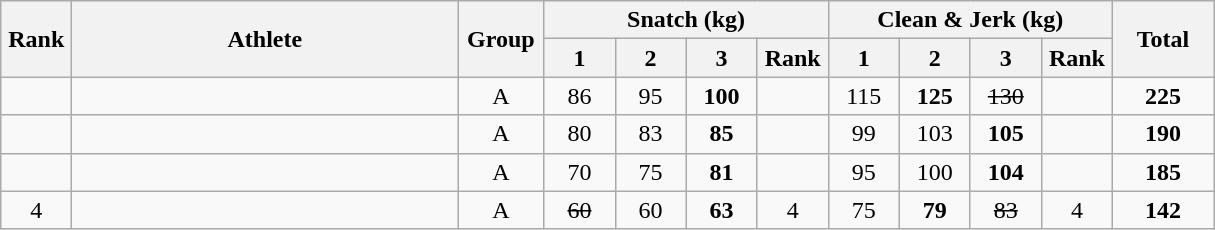<table class = "wikitable" style="text-align:center;">
<tr>
<th rowspan=2 width=40>Rank</th>
<th rowspan=2 width=250>Athlete</th>
<th rowspan=2 width=50>Group</th>
<th colspan=4>Snatch (kg)</th>
<th colspan=4>Clean & Jerk (kg)</th>
<th rowspan=2 width=60>Total</th>
</tr>
<tr>
<th width=40>1</th>
<th width=40>2</th>
<th width=40>3</th>
<th width=40>Rank</th>
<th width=40>1</th>
<th width=40>2</th>
<th width=40>3</th>
<th width=40>Rank</th>
</tr>
<tr>
<td></td>
<td align=left></td>
<td>A</td>
<td>86</td>
<td>95</td>
<td><strong>100</strong></td>
<td></td>
<td>115</td>
<td><strong>125</strong></td>
<td><s>130</s></td>
<td></td>
<td><strong>225</strong></td>
</tr>
<tr>
<td></td>
<td align=left></td>
<td>A</td>
<td>80</td>
<td>83</td>
<td><strong>85</strong></td>
<td></td>
<td>99</td>
<td>103</td>
<td><strong>105</strong></td>
<td></td>
<td><strong>190</strong></td>
</tr>
<tr>
<td></td>
<td align=left></td>
<td>A</td>
<td>70</td>
<td>75</td>
<td><strong>81</strong></td>
<td></td>
<td>95</td>
<td>100</td>
<td><strong>104</strong></td>
<td></td>
<td><strong>185</strong></td>
</tr>
<tr>
<td>4</td>
<td align=left></td>
<td>A</td>
<td><s>60</s></td>
<td>60</td>
<td><strong>63</strong></td>
<td>4</td>
<td>75</td>
<td><strong>79</strong></td>
<td><s>83</s></td>
<td>4</td>
<td><strong>142</strong></td>
</tr>
</table>
